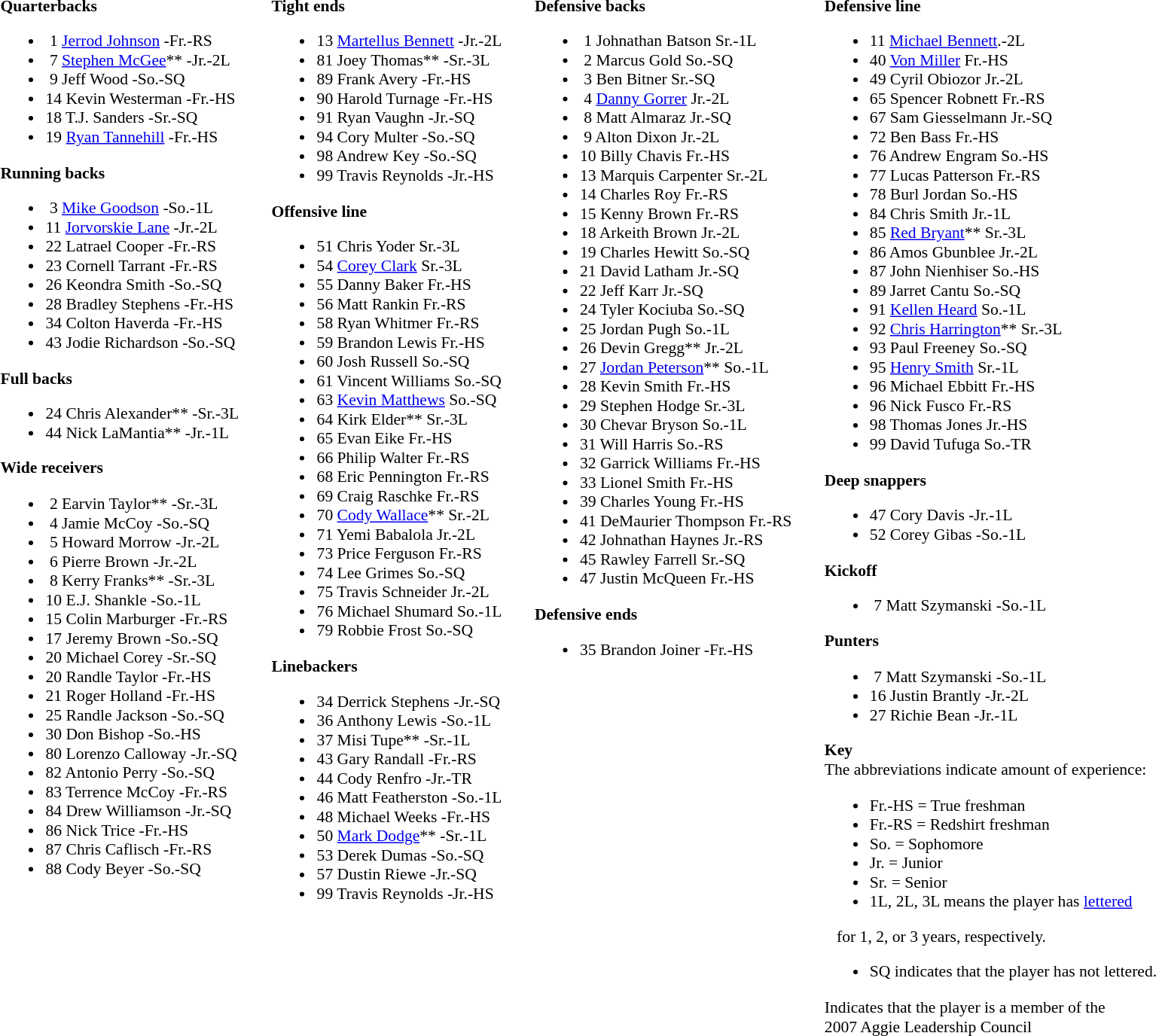<table class="toccolours" style="border-collapse: collapse; font-size:90%;">
<tr>
<td colspan="7" style="text-align:center;"></td>
</tr>
<tr>
<td valign="top"><br><strong>Quarterbacks</strong><ul><li> 1 <a href='#'>Jerrod Johnson</a> -Fr.-RS</li><li> 7 <a href='#'>Stephen McGee</a>** -Jr.-2L</li><li> 9 Jeff Wood -So.-SQ</li><li>14 Kevin Westerman -Fr.-HS</li><li>18 T.J. Sanders  -Sr.-SQ</li><li>19 <a href='#'>Ryan Tannehill</a> -Fr.-HS</li></ul><strong>Running backs</strong><ul><li> 3 <a href='#'>Mike Goodson</a> -So.-1L</li><li>11 <a href='#'>Jorvorskie Lane</a> -Jr.-2L</li><li>22 Latrael Cooper -Fr.-RS</li><li>23 Cornell Tarrant -Fr.-RS</li><li>26 Keondra Smith -So.-SQ</li><li>28 Bradley Stephens -Fr.-HS</li><li>34 Colton Haverda  -Fr.-HS</li><li>43 Jodie Richardson -So.-SQ</li></ul><strong>Full backs</strong><ul><li>24 Chris Alexander** -Sr.-3L</li><li>44 Nick LaMantia** -Jr.-1L</li></ul><strong>Wide receivers</strong><ul><li> 2  Earvin Taylor**  -Sr.-3L</li><li> 4  Jamie McCoy -So.-SQ</li><li> 5  Howard Morrow  -Jr.-2L</li><li> 6 Pierre Brown -Jr.-2L</li><li> 8 Kerry Franks** -Sr.-3L</li><li>10  E.J. Shankle  -So.-1L</li><li>15     Colin Marburger  -Fr.-RS</li><li>17 Jeremy Brown -So.-SQ</li><li>20 Michael Corey -Sr.-SQ</li><li>20  Randle Taylor  -Fr.-HS</li><li>21 Roger Holland -Fr.-HS</li><li>25   Randle Jackson   -So.-SQ</li><li>30 Don Bishop -So.-HS</li><li>80 Lorenzo Calloway -Jr.-SQ</li><li>82  Antonio Perry  -So.-SQ</li><li>83  Terrence McCoy  -Fr.-RS</li><li>84  Drew Williamson -Jr.-SQ</li><li>86  Nick Trice  -Fr.-HS</li><li>87 Chris Caflisch -Fr.-RS</li><li>88 Cody Beyer -So.-SQ</li></ul></td>
<td width="25"> </td>
<td valign="top"><br><strong>Tight ends</strong><ul><li>13 <a href='#'>Martellus Bennett</a> -Jr.-2L</li><li>81 Joey Thomas** -Sr.-3L</li><li>89 Frank Avery -Fr.-HS</li><li>90 Harold Turnage -Fr.-HS</li><li>91 Ryan Vaughn -Jr.-SQ</li><li>94 Cory Multer -So.-SQ</li><li>98 Andrew Key -So.-SQ</li><li>99 Travis Reynolds -Jr.-HS</li></ul><strong>Offensive line</strong><ul><li>51  Chris Yoder  Sr.-3L</li><li>54  <a href='#'>Corey Clark</a>  Sr.-3L</li><li>55  Danny Baker  Fr.-HS</li><li>56  Matt Rankin Fr.-RS</li><li>58  Ryan Whitmer Fr.-RS</li><li>59  Brandon Lewis  Fr.-HS</li><li>60  Josh Russell So.-SQ</li><li>61  Vincent Williams So.-SQ</li><li>63  <a href='#'>Kevin Matthews</a> So.-SQ</li><li>64  Kirk Elder**  Sr.-3L</li><li>65  Evan Eike  Fr.-HS</li><li>66  Philip Walter  Fr.-RS</li><li>68  Eric Pennington Fr.-RS</li><li>69  Craig Raschke Fr.-RS</li><li>70  <a href='#'>Cody Wallace</a>** Sr.-2L</li><li>71   Yemi Babalola  Jr.-2L</li><li>73  Price Ferguson Fr.-RS</li><li>74  Lee Grimes  So.-SQ</li><li>75  Travis Schneider Jr.-2L</li><li>76  Michael Shumard So.-1L</li><li>79  Robbie Frost  So.-SQ</li></ul><strong>Linebackers</strong><ul><li>34 Derrick Stephens -Jr.-SQ</li><li>36 Anthony Lewis -So.-1L</li><li>37 Misi Tupe** -Sr.-1L</li><li>43 Gary Randall -Fr.-RS</li><li>44 Cody Renfro -Jr.-TR</li><li>46 Matt Featherston -So.-1L</li><li>48 Michael Weeks          -Fr.-HS</li><li>50 <a href='#'>Mark Dodge</a>** -Sr.-1L</li><li>53 Derek Dumas -So.-SQ</li><li>57 Dustin Riewe -Jr.-SQ</li><li>99 Travis Reynolds -Jr.-HS</li></ul></td>
<td width="25"> </td>
<td valign="top"><br><strong>Defensive backs</strong><ul><li> 1  Johnathan Batson Sr.-1L</li><li> 2  Marcus Gold  So.-SQ</li><li> 3  Ben Bitner  Sr.-SQ</li><li> 4  <a href='#'>Danny Gorrer</a> Jr.-2L</li><li> 8  Matt Almaraz  Jr.-SQ</li><li> 9  Alton Dixon Jr.-2L</li><li>10  Billy Chavis  Fr.-HS</li><li>13  Marquis Carpenter Sr.-2L</li><li>14  Charles Roy  Fr.-RS</li><li>15  Kenny Brown  Fr.-RS</li><li>18  Arkeith Brown  Jr.-2L</li><li>19  Charles Hewitt So.-SQ</li><li>21  David Latham Jr.-SQ</li><li>22  Jeff Karr  Jr.-SQ</li><li>24  Tyler Kociuba  So.-SQ</li><li>25  Jordan Pugh  So.-1L</li><li>26  Devin Gregg**  Jr.-2L</li><li>27  <a href='#'>Jordan Peterson</a>** So.-1L</li><li>28  Kevin Smith  Fr.-HS</li><li>29  Stephen Hodge Sr.-3L</li><li>30  Chevar Bryson  So.-1L</li><li>31  Will Harris So.-RS</li><li>32  Garrick Williams Fr.-HS</li><li>33  Lionel Smith Fr.-HS</li><li>39  Charles Young  Fr.-HS</li><li>41  DeMaurier Thompson Fr.-RS</li><li>42  Johnathan Haynes Jr.-RS</li><li>45  Rawley Farrell Sr.-SQ</li><li>47  Justin McQueen Fr.-HS</li></ul><strong>Defensive ends</strong><ul><li>35 Brandon Joiner -Fr.-HS</li></ul></td>
<td width="25"> </td>
<td valign="top"><br><strong>Defensive line</strong><ul><li>11  <a href='#'>Michael Bennett</a>.-2L</li><li>40  <a href='#'>Von Miller</a>  Fr.-HS</li><li>49  Cyril Obiozor Jr.-2L</li><li>65  Spencer Robnett Fr.-RS</li><li>67  Sam Giesselmann Jr.-SQ</li><li>72   Ben Bass Fr.-HS</li><li>76  Andrew Engram  So.-HS</li><li>77  Lucas Patterson Fr.-RS</li><li>78  Burl Jordan So.-HS</li><li>84  Chris Smith  Jr.-1L</li><li>85  <a href='#'>Red Bryant</a>**  Sr.-3L</li><li>86  Amos Gbunblee  Jr.-2L</li><li>87  John Nienhiser So.-HS</li><li>89  Jarret Cantu So.-SQ</li><li>91  <a href='#'>Kellen Heard</a>  So.-1L</li><li>92  <a href='#'>Chris Harrington</a>** Sr.-3L</li><li>93  Paul Freeney So.-SQ</li><li>95  <a href='#'>Henry Smith</a>  Sr.-1L</li><li>96  Michael Ebbitt Fr.-HS</li><li>96  Nick Fusco  Fr.-RS</li><li>98  Thomas Jones Jr.-HS</li><li>99  David Tufuga  So.-TR</li></ul><strong>Deep snappers</strong><ul><li>47  Cory Davis -Jr.-1L</li><li>52  Corey Gibas  -So.-1L</li></ul><strong>Kickoff</strong><ul><li> 7 Matt Szymanski -So.-1L</li></ul><strong>Punters</strong><ul><li> 7 Matt Szymanski -So.-1L</li><li>16 Justin Brantly -Jr.-2L</li><li>27 Richie Bean -Jr.-1L</li></ul><strong>Key</strong><br>
The abbreviations indicate amount of experience:<ul><li>Fr.-HS = True freshman</li><li>Fr.-RS = Redshirt freshman</li><li>So. = Sophomore</li><li>Jr. = Junior</li><li>Sr. = Senior</li><li>1L, 2L, 3L means the player has <a href='#'>lettered</a></li></ul>   for 1, 2, or 3 years, respectively.<ul><li>SQ indicates that the player has not lettered.</li></ul>Indicates that the player is a member of the<br>2007 Aggie Leadership Council</td>
</tr>
</table>
